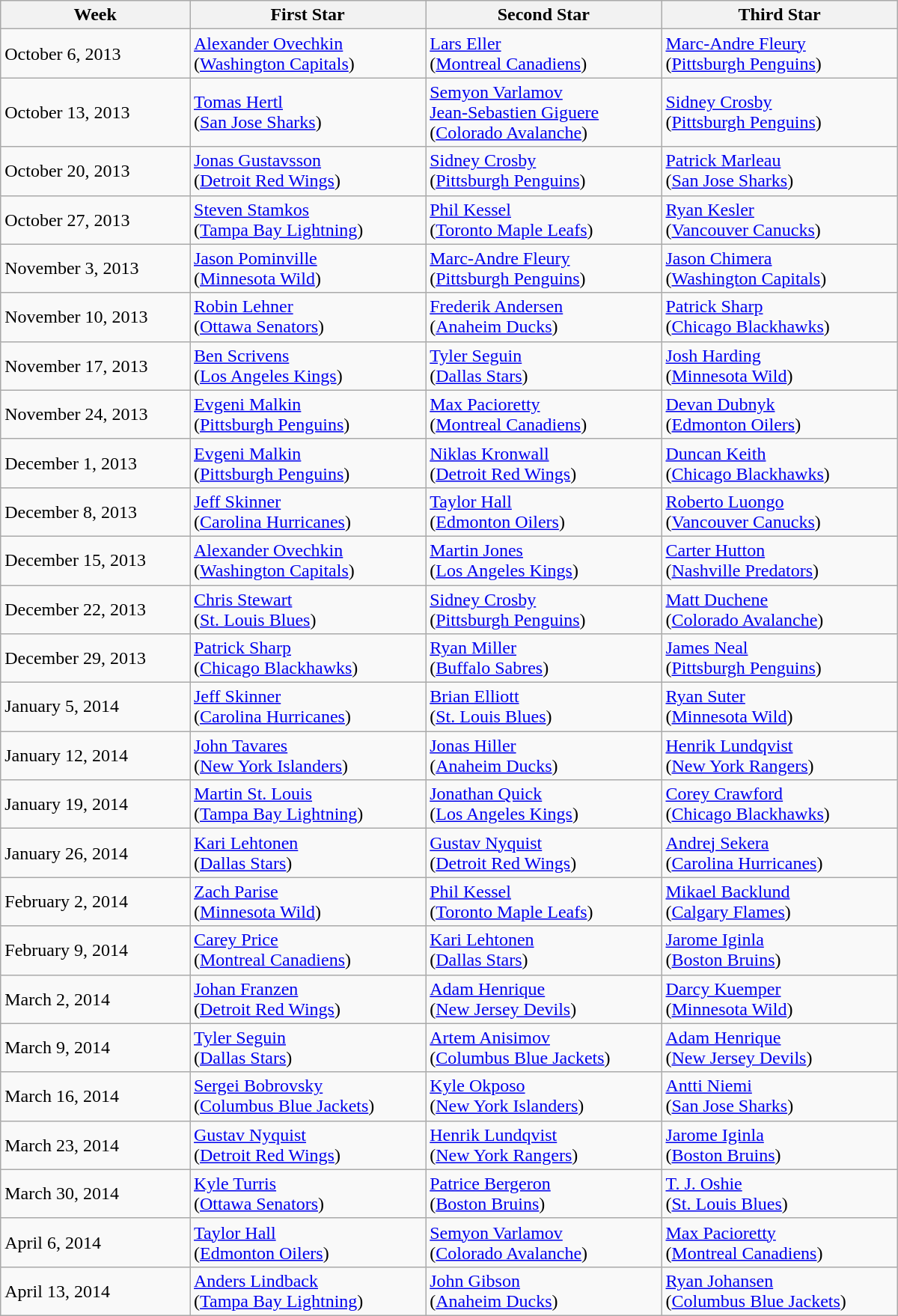<table class="wikitable" style="width: 50em;">
<tr style="text-align:center;">
<th>Week</th>
<th>First Star</th>
<th>Second Star</th>
<th>Third Star</th>
</tr>
<tr>
<td>October 6, 2013</td>
<td><a href='#'>Alexander Ovechkin</a><br>(<a href='#'>Washington Capitals</a>)</td>
<td><a href='#'>Lars Eller</a><br>(<a href='#'>Montreal Canadiens</a>)</td>
<td><a href='#'>Marc-Andre Fleury</a><br>(<a href='#'>Pittsburgh Penguins</a>)</td>
</tr>
<tr>
<td>October 13, 2013</td>
<td><a href='#'>Tomas Hertl</a><br>(<a href='#'>San Jose Sharks</a>)</td>
<td><a href='#'>Semyon Varlamov</a><br><a href='#'>Jean-Sebastien Giguere</a><br>(<a href='#'>Colorado Avalanche</a>)</td>
<td><a href='#'>Sidney Crosby</a><br>(<a href='#'>Pittsburgh Penguins</a>)</td>
</tr>
<tr>
<td>October 20, 2013</td>
<td><a href='#'>Jonas Gustavsson</a><br>(<a href='#'>Detroit Red Wings</a>)</td>
<td><a href='#'>Sidney Crosby</a><br>(<a href='#'>Pittsburgh Penguins</a>)</td>
<td><a href='#'>Patrick Marleau</a><br>(<a href='#'>San Jose Sharks</a>)</td>
</tr>
<tr>
<td>October 27, 2013</td>
<td><a href='#'>Steven Stamkos</a><br>(<a href='#'>Tampa Bay Lightning</a>)</td>
<td><a href='#'>Phil Kessel</a><br>(<a href='#'>Toronto Maple Leafs</a>)</td>
<td><a href='#'>Ryan Kesler</a><br>(<a href='#'>Vancouver Canucks</a>)</td>
</tr>
<tr>
<td>November 3, 2013</td>
<td><a href='#'>Jason Pominville</a><br>(<a href='#'>Minnesota Wild</a>)</td>
<td><a href='#'>Marc-Andre Fleury</a><br>(<a href='#'>Pittsburgh Penguins</a>)</td>
<td><a href='#'>Jason Chimera</a><br>(<a href='#'>Washington Capitals</a>)</td>
</tr>
<tr>
<td>November 10, 2013</td>
<td><a href='#'>Robin Lehner</a><br>(<a href='#'>Ottawa Senators</a>)</td>
<td><a href='#'>Frederik Andersen</a><br>(<a href='#'>Anaheim Ducks</a>)</td>
<td><a href='#'>Patrick Sharp</a><br>(<a href='#'>Chicago Blackhawks</a>)</td>
</tr>
<tr>
<td>November 17, 2013</td>
<td><a href='#'>Ben Scrivens</a><br>(<a href='#'>Los Angeles Kings</a>)</td>
<td><a href='#'>Tyler Seguin</a><br>(<a href='#'>Dallas Stars</a>)</td>
<td><a href='#'>Josh Harding</a><br>(<a href='#'>Minnesota Wild</a>)</td>
</tr>
<tr>
<td>November 24, 2013</td>
<td><a href='#'>Evgeni Malkin</a><br>(<a href='#'>Pittsburgh Penguins</a>)</td>
<td><a href='#'>Max Pacioretty</a><br>(<a href='#'>Montreal Canadiens</a>)</td>
<td><a href='#'>Devan Dubnyk</a><br>(<a href='#'>Edmonton Oilers</a>)</td>
</tr>
<tr>
<td>December 1, 2013</td>
<td><a href='#'>Evgeni Malkin</a><br>(<a href='#'>Pittsburgh Penguins</a>)</td>
<td><a href='#'>Niklas Kronwall</a><br>(<a href='#'>Detroit Red Wings</a>)</td>
<td><a href='#'>Duncan Keith</a><br>(<a href='#'>Chicago Blackhawks</a>)</td>
</tr>
<tr>
<td>December 8, 2013</td>
<td><a href='#'>Jeff Skinner</a><br>(<a href='#'>Carolina Hurricanes</a>)</td>
<td><a href='#'>Taylor Hall</a><br>(<a href='#'>Edmonton Oilers</a>)</td>
<td><a href='#'>Roberto Luongo</a><br>(<a href='#'>Vancouver Canucks</a>)</td>
</tr>
<tr>
<td>December 15, 2013</td>
<td><a href='#'>Alexander Ovechkin</a><br>(<a href='#'>Washington Capitals</a>)</td>
<td><a href='#'>Martin Jones</a><br>(<a href='#'>Los Angeles Kings</a>)</td>
<td><a href='#'>Carter Hutton</a><br>(<a href='#'>Nashville Predators</a>)</td>
</tr>
<tr>
<td>December 22, 2013</td>
<td><a href='#'>Chris Stewart</a><br>(<a href='#'>St. Louis Blues</a>)</td>
<td><a href='#'>Sidney Crosby</a><br>(<a href='#'>Pittsburgh Penguins</a>)</td>
<td><a href='#'>Matt Duchene</a><br>(<a href='#'>Colorado Avalanche</a>)</td>
</tr>
<tr>
<td>December 29, 2013</td>
<td><a href='#'>Patrick Sharp</a><br>(<a href='#'>Chicago Blackhawks</a>)</td>
<td><a href='#'>Ryan Miller</a><br>(<a href='#'>Buffalo Sabres</a>)</td>
<td><a href='#'>James Neal</a><br>(<a href='#'>Pittsburgh Penguins</a>)</td>
</tr>
<tr>
<td>January 5, 2014</td>
<td><a href='#'>Jeff Skinner</a><br>(<a href='#'>Carolina Hurricanes</a>)</td>
<td><a href='#'>Brian Elliott</a><br>(<a href='#'>St. Louis Blues</a>)</td>
<td><a href='#'>Ryan Suter</a><br>(<a href='#'>Minnesota Wild</a>)</td>
</tr>
<tr>
<td>January 12, 2014</td>
<td><a href='#'>John Tavares</a><br>(<a href='#'>New York Islanders</a>)</td>
<td><a href='#'>Jonas Hiller</a><br>(<a href='#'>Anaheim Ducks</a>)</td>
<td><a href='#'>Henrik Lundqvist</a><br>(<a href='#'>New York Rangers</a>)</td>
</tr>
<tr>
<td>January 19, 2014</td>
<td><a href='#'>Martin St. Louis</a><br>(<a href='#'>Tampa Bay Lightning</a>)</td>
<td><a href='#'>Jonathan Quick</a><br>(<a href='#'>Los Angeles Kings</a>)</td>
<td><a href='#'>Corey Crawford</a><br>(<a href='#'>Chicago Blackhawks</a>)</td>
</tr>
<tr>
<td>January 26, 2014</td>
<td><a href='#'>Kari Lehtonen</a><br>(<a href='#'>Dallas Stars</a>)</td>
<td><a href='#'>Gustav Nyquist</a><br>(<a href='#'>Detroit Red Wings</a>)</td>
<td><a href='#'>Andrej Sekera</a><br>(<a href='#'>Carolina Hurricanes</a>)</td>
</tr>
<tr>
<td>February 2, 2014</td>
<td><a href='#'>Zach Parise</a><br>(<a href='#'>Minnesota Wild</a>)</td>
<td><a href='#'>Phil Kessel</a><br>(<a href='#'>Toronto Maple Leafs</a>)</td>
<td><a href='#'>Mikael Backlund</a><br>(<a href='#'>Calgary Flames</a>)</td>
</tr>
<tr>
<td>February 9, 2014</td>
<td><a href='#'>Carey Price</a><br>(<a href='#'>Montreal Canadiens</a>)</td>
<td><a href='#'>Kari Lehtonen</a><br>(<a href='#'>Dallas Stars</a>)</td>
<td><a href='#'>Jarome Iginla</a><br>(<a href='#'>Boston Bruins</a>)</td>
</tr>
<tr>
<td>March 2, 2014</td>
<td><a href='#'>Johan Franzen</a><br>(<a href='#'>Detroit Red Wings</a>)</td>
<td><a href='#'>Adam Henrique</a><br>(<a href='#'>New Jersey Devils</a>)</td>
<td><a href='#'>Darcy Kuemper</a><br>(<a href='#'>Minnesota Wild</a>)</td>
</tr>
<tr>
<td>March 9, 2014</td>
<td><a href='#'>Tyler Seguin</a><br>(<a href='#'>Dallas Stars</a>)</td>
<td><a href='#'>Artem Anisimov</a><br>(<a href='#'>Columbus Blue Jackets</a>)</td>
<td><a href='#'>Adam Henrique</a><br>(<a href='#'>New Jersey Devils</a>)</td>
</tr>
<tr>
<td>March 16, 2014</td>
<td><a href='#'>Sergei Bobrovsky</a><br>(<a href='#'>Columbus Blue Jackets</a>)</td>
<td><a href='#'>Kyle Okposo</a><br>(<a href='#'>New York Islanders</a>)</td>
<td><a href='#'>Antti Niemi</a><br>(<a href='#'>San Jose Sharks</a>)</td>
</tr>
<tr>
<td>March 23, 2014</td>
<td><a href='#'>Gustav Nyquist</a><br>(<a href='#'>Detroit Red Wings</a>)</td>
<td><a href='#'>Henrik Lundqvist</a><br>(<a href='#'>New York Rangers</a>)</td>
<td><a href='#'>Jarome Iginla</a><br>(<a href='#'>Boston Bruins</a>)</td>
</tr>
<tr>
<td>March 30, 2014</td>
<td><a href='#'>Kyle Turris</a><br>(<a href='#'>Ottawa Senators</a>)</td>
<td><a href='#'>Patrice Bergeron</a><br>(<a href='#'>Boston Bruins</a>)</td>
<td><a href='#'>T. J. Oshie</a><br>(<a href='#'>St. Louis Blues</a>)</td>
</tr>
<tr>
<td>April 6, 2014</td>
<td><a href='#'>Taylor Hall</a><br>(<a href='#'>Edmonton Oilers</a>)</td>
<td><a href='#'>Semyon Varlamov</a><br>(<a href='#'>Colorado Avalanche</a>)</td>
<td><a href='#'>Max Pacioretty</a><br>(<a href='#'>Montreal Canadiens</a>)</td>
</tr>
<tr>
<td>April 13, 2014</td>
<td><a href='#'>Anders Lindback</a><br>(<a href='#'>Tampa Bay Lightning</a>)</td>
<td><a href='#'>John Gibson</a><br>(<a href='#'>Anaheim Ducks</a>)</td>
<td><a href='#'>Ryan Johansen</a><br>(<a href='#'>Columbus Blue Jackets</a>)</td>
</tr>
</table>
